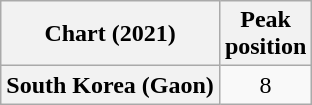<table class="wikitable plainrowheaders" style="text-align:center">
<tr>
<th scope="col">Chart (2021)</th>
<th scope="col">Peak<br>position</th>
</tr>
<tr>
<th scope="row">South Korea (Gaon)</th>
<td>8</td>
</tr>
</table>
